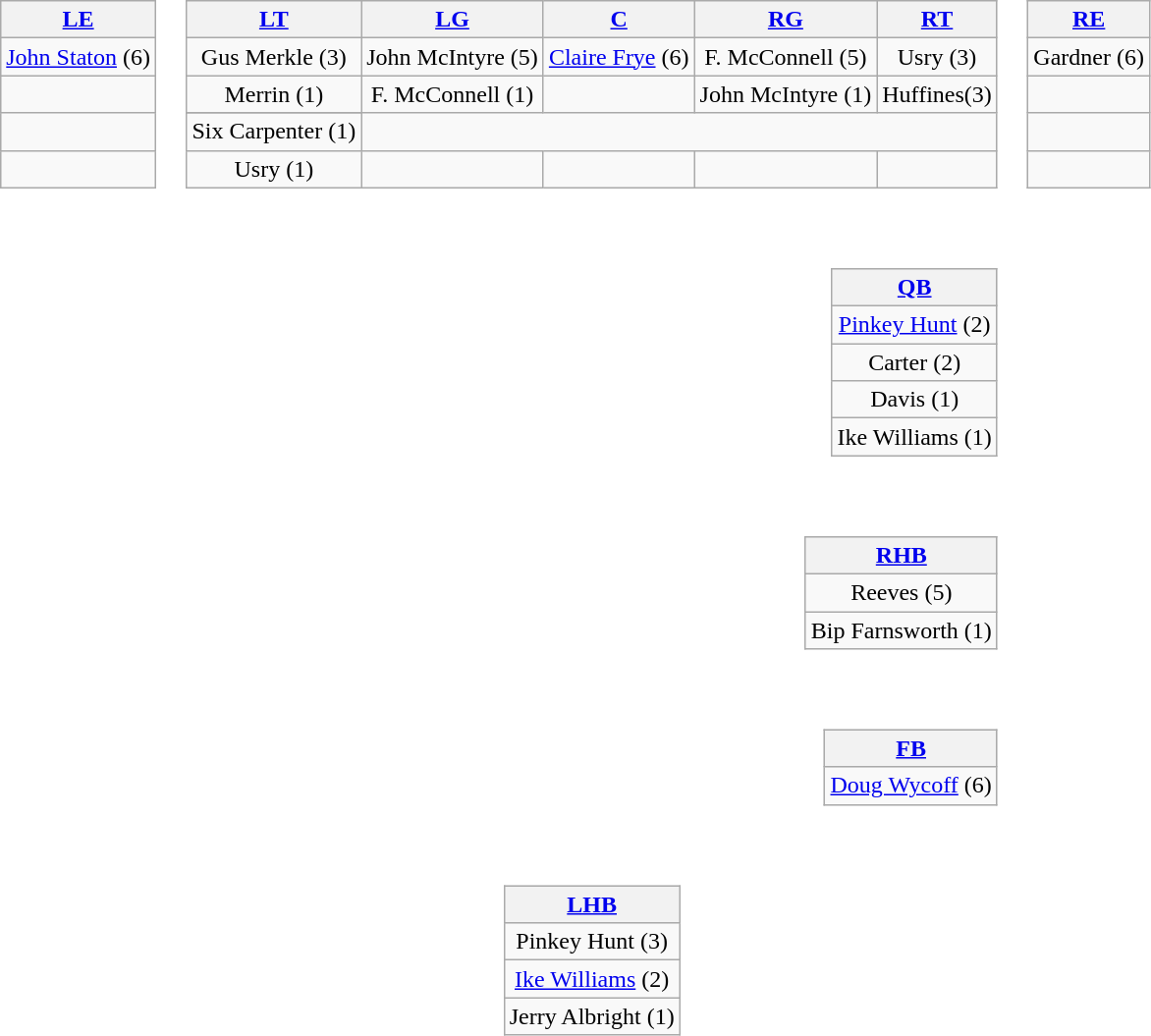<table>
<tr>
<td style="text-align:center;"><br><table style="width:100%">
<tr>
<td align="left"><br><table class="wikitable" style="text-align:center">
<tr>
<th><a href='#'>LE</a></th>
</tr>
<tr>
<td><a href='#'>John Staton</a> (6)</td>
</tr>
<tr>
<td> </td>
</tr>
<tr>
<td> </td>
</tr>
<tr>
<td> </td>
</tr>
</table>
</td>
<td><br><table class="wikitable" style="text-align:center">
<tr>
<th><a href='#'>LT</a></th>
<th><a href='#'>LG</a></th>
<th><a href='#'>C</a></th>
<th><a href='#'>RG</a></th>
<th><a href='#'>RT</a></th>
</tr>
<tr>
<td>Gus Merkle (3)</td>
<td>John McIntyre (5)</td>
<td><a href='#'>Claire Frye</a> (6)</td>
<td>F. McConnell (5)</td>
<td>Usry (3)</td>
</tr>
<tr>
<td>Merrin (1)</td>
<td>F. McConnell (1)</td>
<td></td>
<td>John McIntyre (1)</td>
<td>Huffines(3)</td>
</tr>
<tr>
</tr>
<tr>
<td>Six Carpenter (1)</td>
</tr>
<tr>
<td>Usry (1)</td>
<td></td>
<td></td>
<td></td>
<td></td>
</tr>
</table>
</td>
<td><br><table class="wikitable" style="text-align:center">
<tr>
<th><a href='#'>RE</a></th>
</tr>
<tr>
<td>Gardner (6)</td>
</tr>
<tr>
<td> </td>
</tr>
<tr>
<td> </td>
</tr>
<tr>
<td> </td>
</tr>
</table>
</td>
</tr>
<tr>
<td></td>
<td align="right"><br><table class="wikitable" style="text-align:center">
<tr>
<th><a href='#'>QB</a></th>
</tr>
<tr>
<td><a href='#'>Pinkey Hunt</a> (2)</td>
</tr>
<tr>
<td>Carter (2)</td>
</tr>
<tr>
<td>Davis  (1)</td>
</tr>
<tr>
<td>Ike Williams (1)</td>
</tr>
</table>
</td>
</tr>
<tr>
<td></td>
<td align="right"><br><table class="wikitable" style="text-align:center">
<tr>
<th><a href='#'>RHB</a></th>
</tr>
<tr>
<td>Reeves (5)</td>
</tr>
<tr>
<td>Bip Farnsworth (1)</td>
</tr>
</table>
</td>
</tr>
<tr>
<td></td>
<td align="right"><br><table class="wikitable" style="text-align:center">
<tr>
<th><a href='#'>FB</a></th>
</tr>
<tr>
<td><a href='#'>Doug Wycoff</a> (6)</td>
</tr>
</table>
</td>
</tr>
<tr>
<td></td>
<td align="center"><br><table class="wikitable" style="text-align:center">
<tr>
<th><a href='#'>LHB</a></th>
</tr>
<tr>
<td>Pinkey Hunt (3)</td>
</tr>
<tr>
<td><a href='#'>Ike Williams</a> (2)</td>
</tr>
<tr>
<td>Jerry Albright (1)</td>
</tr>
</table>
</td>
</tr>
<tr>
<td style="height:3em"></td>
</tr>
<tr>
<td style="text-align:center;"></td>
</tr>
</table>
</td>
</tr>
</table>
